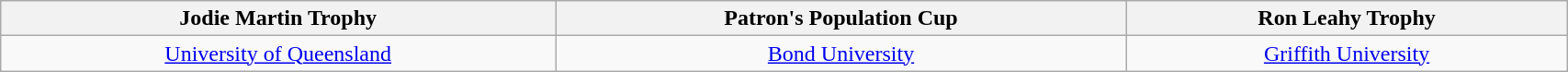<table class="wikitable unsortable" style="width:90%; font-size:100%; text-align:center;">
<tr>
<th><strong>Jodie Martin Trophy</strong></th>
<th><strong>Patron's Population Cup</strong></th>
<th><strong>Ron Leahy Trophy</strong></th>
</tr>
<tr>
<td><a href='#'>University of Queensland</a></td>
<td><a href='#'>Bond University</a></td>
<td><a href='#'>Griffith University</a></td>
</tr>
</table>
